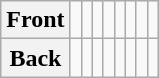<table class="wikitable">
<tr>
<th>Front</th>
<td></td>
<td></td>
<td></td>
<td></td>
<td></td>
<td></td>
<td></td>
<td></td>
</tr>
<tr>
<th>Back</th>
<td></td>
<td></td>
<td></td>
<td></td>
<td></td>
<td></td>
<td></td>
<td></td>
</tr>
</table>
